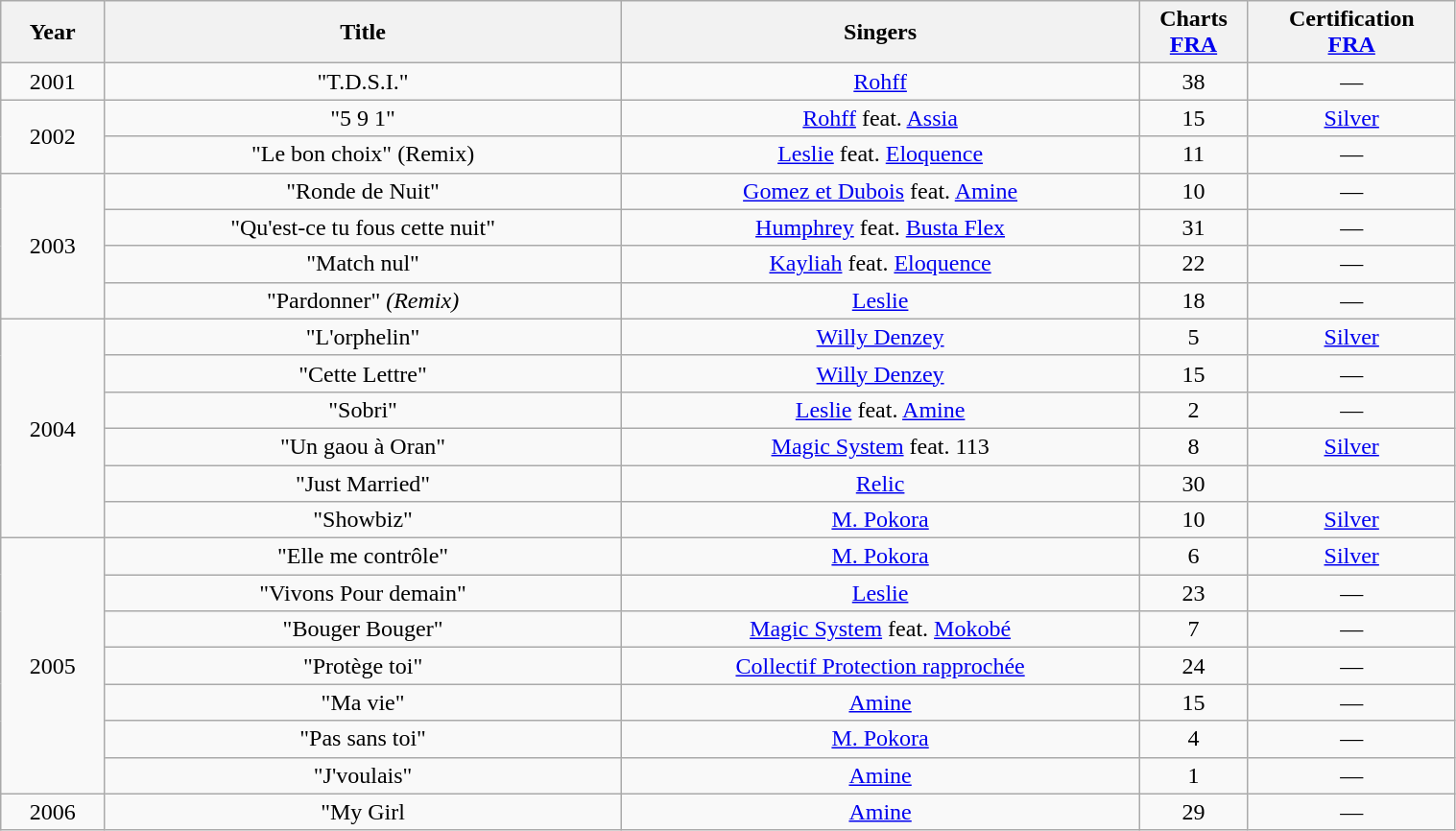<table class="wikitable centre" style="text-align:center" width="80%">
<tr>
<th scope=col width=5%>Year</th>
<th scope=col width=25%>Title</th>
<th scope=col width=25%>Singers</th>
<th scope=col width=5%>Charts<br><a href='#'>FRA</a></th>
<th scope=col width=10%>Certification<br><a href='#'>FRA</a></th>
</tr>
<tr>
<td>2001</td>
<td>"T.D.S.I."</td>
<td><a href='#'>Rohff</a></td>
<td>38</td>
<td>—</td>
</tr>
<tr>
<td rowspan=2>2002</td>
<td>"5 9 1"</td>
<td><a href='#'>Rohff</a> feat. <a href='#'>Assia</a></td>
<td>15</td>
<td><a href='#'>Silver</a></td>
</tr>
<tr>
<td>"Le bon choix" (Remix)</td>
<td><a href='#'>Leslie</a> feat. <a href='#'>Eloquence</a></td>
<td>11</td>
<td>—</td>
</tr>
<tr>
<td rowspan=4>2003</td>
<td>"Ronde de Nuit"</td>
<td><a href='#'>Gomez et Dubois</a> feat. <a href='#'>Amine</a></td>
<td>10</td>
<td>—</td>
</tr>
<tr>
<td>"Qu'est-ce tu fous cette nuit"</td>
<td><a href='#'>Humphrey</a> feat. <a href='#'>Busta Flex</a></td>
<td>31</td>
<td>—</td>
</tr>
<tr>
<td>"Match nul"</td>
<td><a href='#'>Kayliah</a> feat. <a href='#'>Eloquence</a></td>
<td>22</td>
<td>—</td>
</tr>
<tr>
<td>"Pardonner" <em>(Remix)</em></td>
<td><a href='#'>Leslie</a></td>
<td>18</td>
<td>—</td>
</tr>
<tr>
<td rowspan=6>2004</td>
<td>"L'orphelin"</td>
<td><a href='#'>Willy Denzey</a></td>
<td>5</td>
<td><a href='#'>Silver</a></td>
</tr>
<tr>
<td>"Cette Lettre"</td>
<td><a href='#'>Willy Denzey</a></td>
<td>15</td>
<td>—</td>
</tr>
<tr>
<td>"Sobri"</td>
<td><a href='#'>Leslie</a> feat. <a href='#'>Amine</a></td>
<td>2</td>
<td>—</td>
</tr>
<tr>
<td>"Un gaou à Oran"</td>
<td><a href='#'>Magic System</a> feat. 113</td>
<td>8</td>
<td><a href='#'>Silver</a></td>
</tr>
<tr>
<td>"Just Married"</td>
<td><a href='#'>Relic</a></td>
<td>30</td>
<td></td>
</tr>
<tr>
<td>"Showbiz"</td>
<td><a href='#'>M. Pokora</a></td>
<td>10</td>
<td><a href='#'>Silver</a></td>
</tr>
<tr>
<td rowspan=7>2005</td>
<td>"Elle me contrôle"</td>
<td><a href='#'>M. Pokora</a></td>
<td>6</td>
<td><a href='#'>Silver</a></td>
</tr>
<tr>
<td>"Vivons Pour demain"</td>
<td><a href='#'>Leslie</a></td>
<td>23</td>
<td>—</td>
</tr>
<tr>
<td>"Bouger Bouger"</td>
<td><a href='#'>Magic System</a> feat. <a href='#'>Mokobé</a></td>
<td>7</td>
<td>—</td>
</tr>
<tr>
<td>"Protège toi"</td>
<td><a href='#'>Collectif Protection rapprochée</a></td>
<td>24</td>
<td>—</td>
</tr>
<tr>
<td>"Ma vie"</td>
<td><a href='#'>Amine</a></td>
<td>15</td>
<td>—</td>
</tr>
<tr>
<td>"Pas sans toi"</td>
<td><a href='#'>M. Pokora</a></td>
<td>4</td>
<td>—</td>
</tr>
<tr>
<td>"J'voulais"</td>
<td><a href='#'>Amine</a></td>
<td>1</td>
<td>—</td>
</tr>
<tr>
<td>2006</td>
<td>"My Girl</td>
<td><a href='#'>Amine</a></td>
<td>29</td>
<td>—</td>
</tr>
</table>
